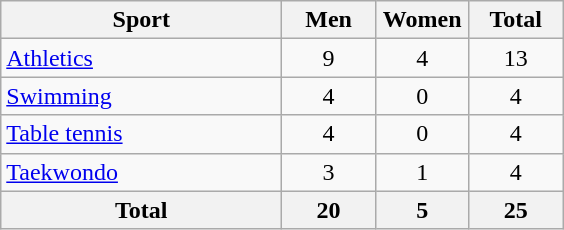<table class="wikitable sortable" style="text-align:center;">
<tr>
<th width="180">Sport</th>
<th width="55">Men</th>
<th width="55">Women</th>
<th width="55">Total</th>
</tr>
<tr>
<td align="left"><a href='#'>Athletics</a></td>
<td>9</td>
<td>4</td>
<td>13</td>
</tr>
<tr>
<td align="left"><a href='#'>Swimming</a></td>
<td>4</td>
<td>0</td>
<td>4</td>
</tr>
<tr>
<td align="left"><a href='#'>Table tennis</a></td>
<td>4</td>
<td>0</td>
<td>4</td>
</tr>
<tr>
<td align="left"><a href='#'>Taekwondo</a></td>
<td>3</td>
<td>1</td>
<td>4</td>
</tr>
<tr>
<th align="left">Total</th>
<th>20</th>
<th>5</th>
<th>25</th>
</tr>
</table>
